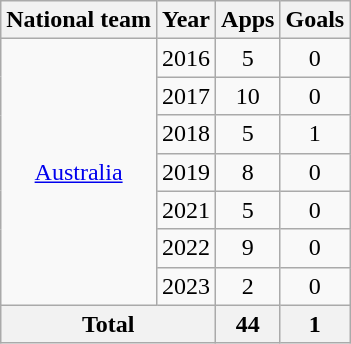<table class="wikitable" style="text-align:center">
<tr>
<th>National team</th>
<th>Year</th>
<th>Apps</th>
<th>Goals</th>
</tr>
<tr>
<td rowspan="7"><a href='#'>Australia</a></td>
<td>2016</td>
<td>5</td>
<td>0</td>
</tr>
<tr>
<td>2017</td>
<td>10</td>
<td>0</td>
</tr>
<tr>
<td>2018</td>
<td>5</td>
<td>1</td>
</tr>
<tr>
<td>2019</td>
<td>8</td>
<td>0</td>
</tr>
<tr>
<td>2021</td>
<td>5</td>
<td>0</td>
</tr>
<tr>
<td>2022</td>
<td>9</td>
<td>0</td>
</tr>
<tr>
<td>2023</td>
<td>2</td>
<td>0</td>
</tr>
<tr>
<th colspan="2">Total</th>
<th>44</th>
<th>1</th>
</tr>
</table>
